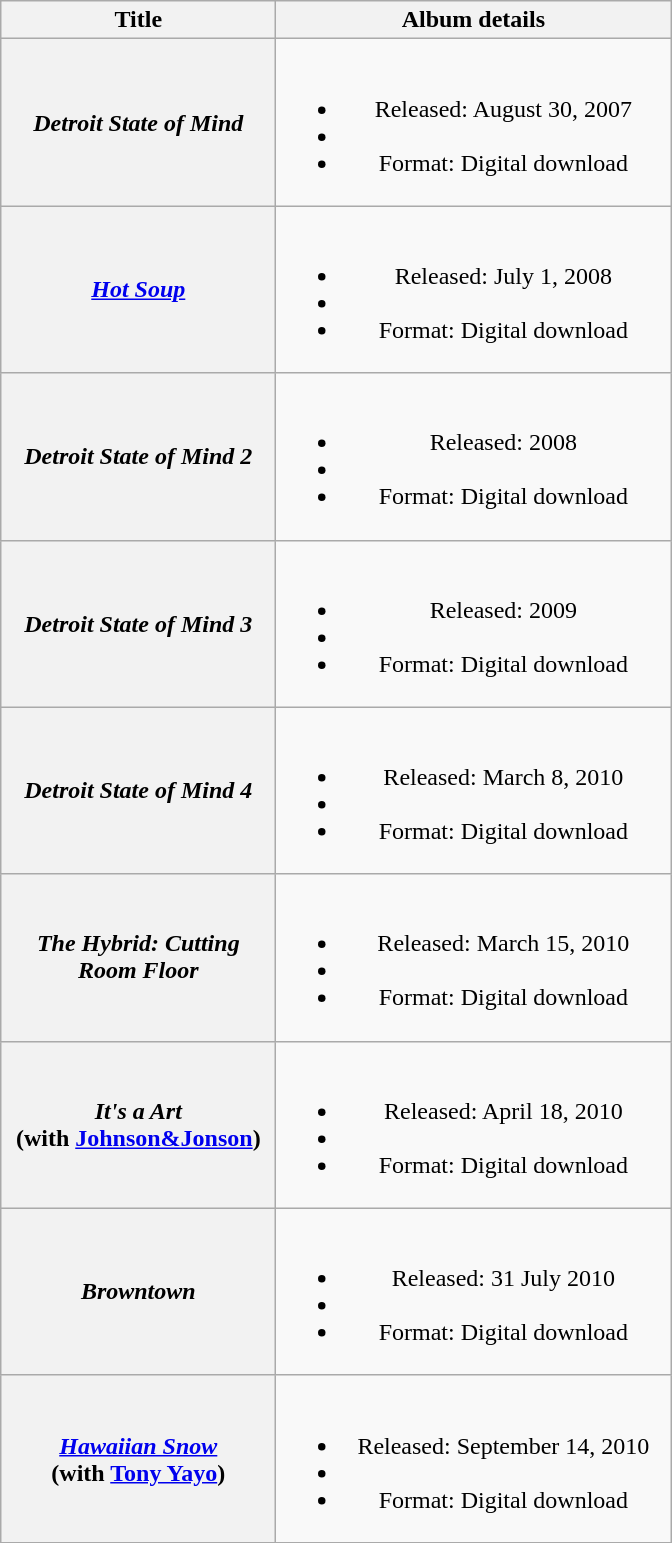<table class="wikitable plainrowheaders" style="text-align:center;">
<tr>
<th scope="col" style="width:11em;">Title</th>
<th scope="col" style="width:16em;">Album details</th>
</tr>
<tr>
<th scope="row"><em>Detroit State of Mind</em></th>
<td><br><ul><li>Released: August 30, 2007</li><li></li><li>Format: Digital download</li></ul></td>
</tr>
<tr>
<th scope="row"><em><a href='#'>Hot Soup</a></em></th>
<td><br><ul><li>Released: July 1, 2008</li><li></li><li>Format: Digital download</li></ul></td>
</tr>
<tr>
<th scope="row"><em>Detroit State of Mind 2</em></th>
<td><br><ul><li>Released: 2008</li><li></li><li>Format: Digital download</li></ul></td>
</tr>
<tr>
<th scope="row"><em>Detroit State of Mind 3</em></th>
<td><br><ul><li>Released: 2009</li><li></li><li>Format: Digital download</li></ul></td>
</tr>
<tr>
<th scope="row"><em>Detroit State of Mind 4</em></th>
<td><br><ul><li>Released: March 8, 2010</li><li></li><li>Format: Digital download</li></ul></td>
</tr>
<tr>
<th scope="row"><em>The Hybrid: Cutting Room Floor</em></th>
<td><br><ul><li>Released: March 15, 2010</li><li></li><li>Format: Digital download</li></ul></td>
</tr>
<tr>
<th scope="row"><em>It's a Art</em><br><span>(with <a href='#'>Johnson&Jonson</a>)</span></th>
<td><br><ul><li>Released: April 18, 2010</li><li></li><li>Format: Digital download</li></ul></td>
</tr>
<tr>
<th scope="row"><em>Browntown</em></th>
<td><br><ul><li>Released: 31 July 2010</li><li></li><li>Format: Digital download</li></ul></td>
</tr>
<tr>
<th scope="row"><em><a href='#'>Hawaiian Snow</a></em><br><span>(with <a href='#'>Tony Yayo</a>)</span></th>
<td><br><ul><li>Released: September 14, 2010</li><li></li><li>Format: Digital download</li></ul></td>
</tr>
</table>
